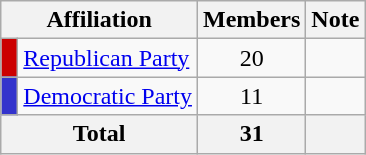<table class="wikitable">
<tr>
<th colspan="2" align="center" valign="bottom">Affiliation</th>
<th valign="bottom">Members</th>
<th valign="bottom">Note</th>
</tr>
<tr>
<td bgcolor="#CC0000"> </td>
<td><a href='#'>Republican Party</a></td>
<td align="center">20</td>
<td></td>
</tr>
<tr>
<td bgcolor="#3333CC"> </td>
<td><a href='#'>Democratic Party</a></td>
<td align="center">11</td>
<td></td>
</tr>
<tr>
<th colspan="2" align="center"><strong>Total</strong></th>
<th align="center"><strong>31</strong></th>
<th></th>
</tr>
</table>
